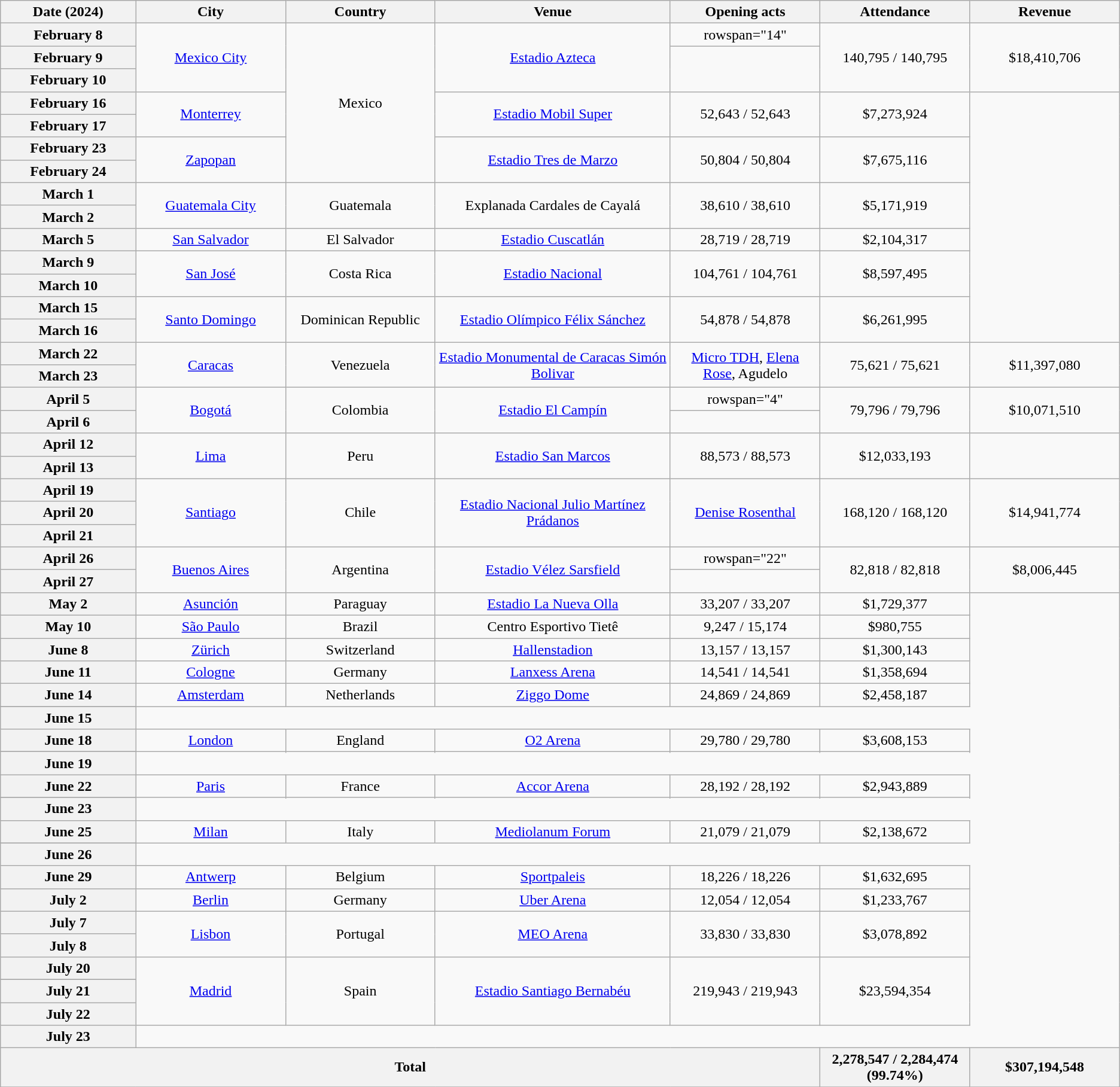<table class="wikitable plainrowheaders" style="text-align:center;">
<tr>
<th scope="col" style="width:9em;">Date (2024)</th>
<th scope="col" style="width:10em;">City</th>
<th scope="col" style="width:10em;">Country</th>
<th scope="col" style="width:16em;">Venue</th>
<th scope="col" style="width:10em;">Opening acts</th>
<th scope="col" style="width:10em;">Attendance</th>
<th scope="col" style="width:10em;">Revenue</th>
</tr>
<tr>
<th scope="row" style="text-align:center;">February 8</th>
<td rowspan="3"><a href='#'>Mexico City</a></td>
<td rowspan="7">Mexico</td>
<td rowspan="3"><a href='#'>Estadio Azteca</a></td>
<td>rowspan="14" </td>
<td rowspan="3">140,795 / 140,795</td>
<td rowspan="3">$18,410,706</td>
</tr>
<tr>
<th scope="row" style="text-align:center;">February 9</th>
</tr>
<tr>
<th scope="row" style="text-align:center;">February 10</th>
</tr>
<tr>
<th scope="row" style="text-align:center;">February 16</th>
<td rowspan="2"><a href='#'>Monterrey</a></td>
<td rowspan="2"><a href='#'>Estadio Mobil Super</a></td>
<td rowspan="2">52,643 / 52,643</td>
<td rowspan="2">$7,273,924</td>
</tr>
<tr>
<th scope="row" style="text-align:center;">February 17</th>
</tr>
<tr>
<th scope="row" style="text-align:center;">February 23</th>
<td rowspan="2"><a href='#'>Zapopan</a></td>
<td rowspan="2"><a href='#'>Estadio Tres de Marzo</a></td>
<td rowspan="2">50,804 / 50,804</td>
<td rowspan="2">$7,675,116</td>
</tr>
<tr>
<th scope="row" style="text-align:center;">February 24</th>
</tr>
<tr>
<th scope="row" style="text-align:center;">March 1</th>
<td rowspan="2"><a href='#'>Guatemala City</a></td>
<td rowspan="2">Guatemala</td>
<td rowspan="2">Explanada Cardales de Cayalá</td>
<td rowspan="2">38,610 / 38,610</td>
<td rowspan="2">$5,171,919</td>
</tr>
<tr>
<th scope="row" style="text-align:center;">March 2</th>
</tr>
<tr>
<th scope="row" style="text-align:center;">March 5</th>
<td><a href='#'>San Salvador</a></td>
<td>El Salvador</td>
<td><a href='#'>Estadio Cuscatlán</a></td>
<td>28,719 / 28,719</td>
<td>$2,104,317</td>
</tr>
<tr>
<th scope="row" style="text-align:center;">March 9</th>
<td rowspan="2"><a href='#'>San José</a></td>
<td rowspan="2">Costa Rica</td>
<td rowspan="2"><a href='#'>Estadio Nacional</a></td>
<td rowspan="2">104,761 / 104,761</td>
<td rowspan="2">$8,597,495</td>
</tr>
<tr>
<th scope="row" style="text-align:center;">March 10</th>
</tr>
<tr>
<th scope="row" style="text-align:center;">March 15</th>
<td rowspan="2"><a href='#'>Santo Domingo</a></td>
<td rowspan="2">Dominican Republic</td>
<td rowspan="2"><a href='#'>Estadio Olímpico Félix Sánchez</a></td>
<td rowspan="2">54,878 / 54,878</td>
<td rowspan="2">$6,261,995</td>
</tr>
<tr>
<th scope="row" style="text-align:center;">March 16</th>
</tr>
<tr>
<th scope="row" style="text-align:center;">March 22</th>
<td rowspan="2"><a href='#'>Caracas</a></td>
<td rowspan="2">Venezuela</td>
<td rowspan="2"><a href='#'>Estadio Monumental de Caracas Simón Bolivar</a></td>
<td rowspan="2"><a href='#'>Micro TDH</a>, <a href='#'>Elena Rose</a>, Agudelo</td>
<td rowspan="2">75,621 / 75,621</td>
<td rowspan="2">$11,397,080</td>
</tr>
<tr>
<th scope="row" style="text-align:center;">March 23</th>
</tr>
<tr>
<th scope="row" style="text-align:center;">April 5</th>
<td rowspan="2"><a href='#'>Bogotá</a></td>
<td rowspan="2">Colombia</td>
<td rowspan="2"><a href='#'>Estadio El Campín</a></td>
<td>rowspan="4" </td>
<td rowspan="2">79,796 / 79,796</td>
<td rowspan="2">$10,071,510</td>
</tr>
<tr>
<th scope="row" style="text-align:center;">April 6</th>
</tr>
<tr>
<th scope="row" style="text-align:center;">April 12</th>
<td rowspan="2"><a href='#'>Lima</a></td>
<td rowspan="2">Peru</td>
<td rowspan="2"><a href='#'>Estadio San Marcos</a></td>
<td rowspan="2">88,573 / 88,573</td>
<td rowspan="2">$12,033,193</td>
</tr>
<tr>
<th scope="row" style="text-align:center;">April 13</th>
</tr>
<tr>
<th scope="row" style="text-align:center;">April 19</th>
<td rowspan="3"><a href='#'>Santiago</a></td>
<td rowspan="3">Chile</td>
<td rowspan="3"><a href='#'>Estadio Nacional Julio Martínez Prádanos</a></td>
<td rowspan="3"><a href='#'>Denise Rosenthal</a></td>
<td rowspan="3">168,120 / 168,120</td>
<td rowspan="3">$14,941,774</td>
</tr>
<tr>
<th scope="row" style="text-align:center;">April 20</th>
</tr>
<tr>
<th scope="row" style="text-align:center;">April 21</th>
</tr>
<tr>
<th scope="row" style="text-align:center;">April 26</th>
<td rowspan="2"><a href='#'>Buenos Aires</a></td>
<td rowspan="2">Argentina</td>
<td rowspan="2"><a href='#'>Estadio Vélez Sarsfield</a></td>
<td>rowspan="22" </td>
<td rowspan="2">82,818 / 82,818</td>
<td rowspan="2">$8,006,445</td>
</tr>
<tr>
<th scope="row" style="text-align:center;">April 27</th>
</tr>
<tr>
<th scope="row" style="text-align:center;">May 2</th>
<td><a href='#'>Asunción</a></td>
<td>Paraguay</td>
<td><a href='#'>Estadio La Nueva Olla</a></td>
<td>33,207 / 33,207</td>
<td>$1,729,377</td>
</tr>
<tr>
<th scope="row" style="text-align:center;">May 10</th>
<td><a href='#'>São Paulo</a></td>
<td>Brazil</td>
<td>Centro Esportivo Tietê</td>
<td>9,247 / 15,174</td>
<td>$980,755</td>
</tr>
<tr>
<th scope="row" style="text-align:center;">June 8</th>
<td><a href='#'>Zürich</a></td>
<td>Switzerland</td>
<td><a href='#'>Hallenstadion</a></td>
<td>13,157 / 13,157</td>
<td>$1,300,143</td>
</tr>
<tr>
<th scope="row" style="text-align:center;">June 11</th>
<td><a href='#'>Cologne</a></td>
<td>Germany</td>
<td><a href='#'>Lanxess Arena</a></td>
<td>14,541 / 14,541</td>
<td>$1,358,694</td>
</tr>
<tr>
<th scope="row" style="text-align:center;">June 14</th>
<td rowspan="2"><a href='#'>Amsterdam</a></td>
<td rowspan="2">Netherlands</td>
<td rowspan="2"><a href='#'>Ziggo Dome</a></td>
<td rowspan="2">24,869 / 24,869</td>
<td rowspan="2">$2,458,187</td>
</tr>
<tr>
</tr>
<tr>
<th scope="row" style="text-align:center;">June 15</th>
</tr>
<tr>
<th scope="row" style="text-align:center;">June 18</th>
<td rowspan="2"><a href='#'>London</a></td>
<td rowspan="2">England</td>
<td rowspan="2"><a href='#'>O2 Arena</a></td>
<td rowspan="2">29,780 / 29,780</td>
<td rowspan="2">$3,608,153</td>
</tr>
<tr>
</tr>
<tr>
<th scope="row" style="text-align:center;">June 19</th>
</tr>
<tr>
<th scope="row" style="text-align:center;">June 22</th>
<td rowspan="2"><a href='#'>Paris</a></td>
<td rowspan="2">France</td>
<td rowspan="2"><a href='#'>Accor Arena</a></td>
<td rowspan="2">28,192 / 28,192</td>
<td rowspan="2">$2,943,889</td>
</tr>
<tr>
</tr>
<tr>
<th scope="row" style="text-align:center;">June 23</th>
</tr>
<tr>
<th scope="row" style="text-align:center;">June 25</th>
<td rowspan="2"><a href='#'>Milan</a></td>
<td rowspan="2">Italy</td>
<td rowspan="2"><a href='#'>Mediolanum Forum</a></td>
<td rowspan="2">21,079 / 21,079</td>
<td rowspan="2">$2,138,672</td>
</tr>
<tr>
</tr>
<tr>
<th scope="row" style="text-align:center;">June 26</th>
</tr>
<tr>
<th scope="row" style="text-align:center;">June 29</th>
<td><a href='#'>Antwerp</a></td>
<td>Belgium</td>
<td><a href='#'>Sportpaleis</a></td>
<td>18,226 / 18,226</td>
<td>$1,632,695</td>
</tr>
<tr>
<th scope="row" style="text-align:center;">July 2</th>
<td><a href='#'>Berlin</a></td>
<td>Germany</td>
<td><a href='#'>Uber Arena</a></td>
<td>12,054 / 12,054</td>
<td>$1,233,767</td>
</tr>
<tr>
<th scope="row" style="text-align:center;">July 7</th>
<td rowspan="2"><a href='#'>Lisbon</a></td>
<td rowspan="2">Portugal</td>
<td rowspan="2"><a href='#'>MEO Arena</a></td>
<td rowspan="2">33,830 / 33,830</td>
<td rowspan="2">$3,078,892</td>
</tr>
<tr>
<th scope="row" style="text-align:center;">July 8</th>
</tr>
<tr>
<th scope="row" style="text-align:center;">July 20</th>
<td rowspan="4"><a href='#'>Madrid</a></td>
<td rowspan="4">Spain</td>
<td rowspan="4"><a href='#'>Estadio Santiago Bernabéu</a></td>
<td rowspan="4">219,943 / 219,943</td>
<td rowspan="4">$23,594,354</td>
</tr>
<tr>
</tr>
<tr>
<th scope="row" style="text-align:center;">July 21</th>
</tr>
<tr>
<th scope="row" style="text-align:center;">July 22</th>
</tr>
<tr>
<th scope="row" style="text-align:center;">July 23</th>
</tr>
<tr>
<th colspan="5">Total</th>
<th>2,278,547 / 2,284,474 (99.74%)</th>
<th>$307,194,548</th>
</tr>
<tr>
</tr>
</table>
